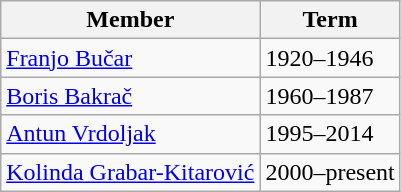<table class="wikitable">
<tr>
<th>Member</th>
<th>Term</th>
</tr>
<tr>
<td><a href='#'>Franjo Bučar</a></td>
<td>1920–1946</td>
</tr>
<tr>
<td><a href='#'>Boris Bakrač</a></td>
<td>1960–1987</td>
</tr>
<tr>
<td><a href='#'>Antun Vrdoljak</a></td>
<td>1995–2014</td>
</tr>
<tr>
<td><a href='#'>Kolinda Grabar-Kitarović</a></td>
<td>2000–present</td>
</tr>
</table>
